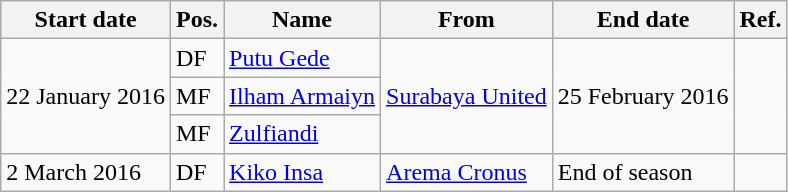<table class="wikitable">
<tr>
<th>Start date</th>
<th>Pos.</th>
<th>Name</th>
<th>From</th>
<th>End date</th>
<th>Ref.</th>
</tr>
<tr>
<td rowspan="3">22 January 2016</td>
<td>DF</td>
<td> <a href='#'>Putu Gede</a></td>
<td rowspan="3"><a href='#'>Surabaya United</a></td>
<td rowspan="3">25 February 2016</td>
<td rowspan="3"></td>
</tr>
<tr>
<td>MF</td>
<td> <a href='#'>Ilham Armaiyn</a></td>
</tr>
<tr>
<td>MF</td>
<td> <a href='#'>Zulfiandi</a></td>
</tr>
<tr>
<td>2 March 2016</td>
<td>DF</td>
<td> <a href='#'>Kiko Insa</a></td>
<td><a href='#'>Arema Cronus</a></td>
<td>End of season</td>
<td></td>
</tr>
</table>
